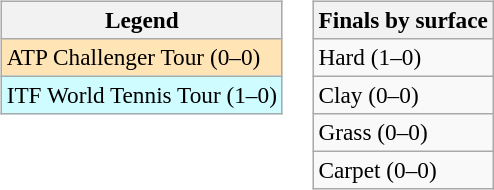<table>
<tr valign=top>
<td><br><table class=wikitable style=font-size:97%>
<tr>
<th>Legend</th>
</tr>
<tr bgcolor=moccasin>
<td>ATP Challenger Tour (0–0)</td>
</tr>
<tr bgcolor=cffcff>
<td>ITF World Tennis Tour (1–0)</td>
</tr>
</table>
</td>
<td><br><table class=wikitable style=font-size:97%>
<tr>
<th>Finals by surface</th>
</tr>
<tr>
<td>Hard (1–0)</td>
</tr>
<tr>
<td>Clay (0–0)</td>
</tr>
<tr>
<td>Grass (0–0)</td>
</tr>
<tr>
<td>Carpet (0–0)</td>
</tr>
</table>
</td>
</tr>
</table>
